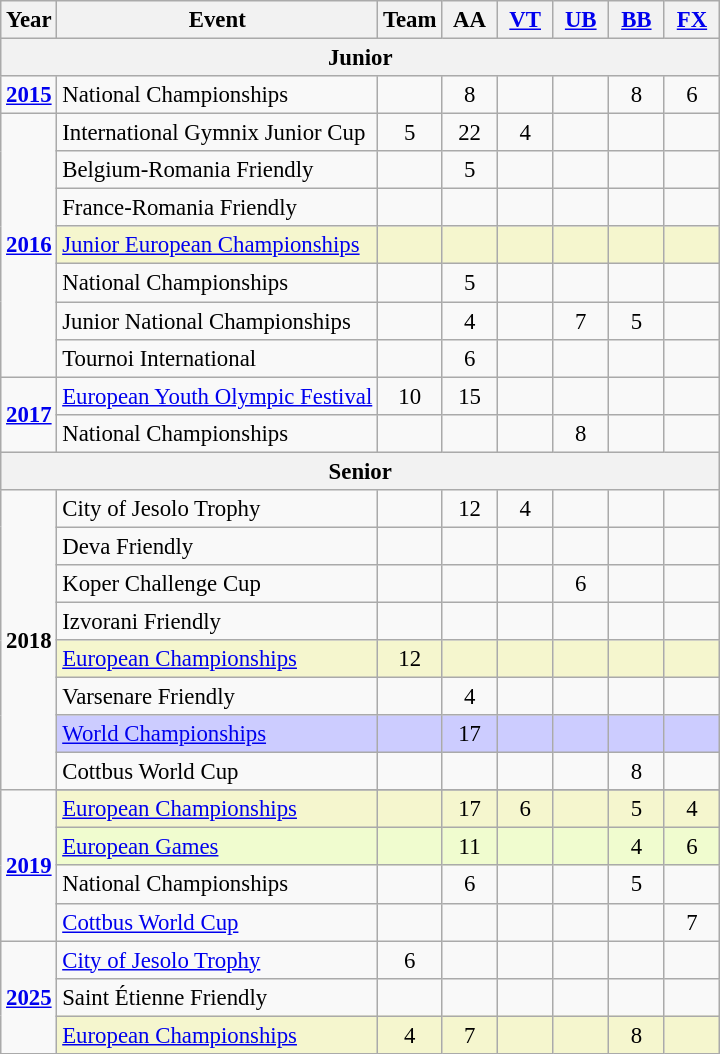<table class="wikitable" style="text-align:center; font-size:95%;">
<tr>
<th align=center>Year</th>
<th align=center>Event</th>
<th style="width:30px;">Team</th>
<th style="width:30px;">AA</th>
<th style="width:30px;"><a href='#'>VT</a></th>
<th style="width:30px;"><a href='#'>UB</a></th>
<th style="width:30px;"><a href='#'>BB</a></th>
<th style="width:30px;"><a href='#'>FX</a></th>
</tr>
<tr>
<th colspan="8"><strong>Junior</strong></th>
</tr>
<tr>
<td rowspan="1"><strong><a href='#'>2015</a></strong></td>
<td align=left>National Championships</td>
<td></td>
<td>8</td>
<td></td>
<td></td>
<td>8</td>
<td>6</td>
</tr>
<tr>
<td rowspan="7"><strong><a href='#'>2016</a></strong></td>
<td align=left>International Gymnix Junior Cup</td>
<td>5</td>
<td>22</td>
<td>4</td>
<td></td>
<td></td>
<td></td>
</tr>
<tr>
<td align=left>Belgium-Romania Friendly</td>
<td></td>
<td>5</td>
<td></td>
<td></td>
<td></td>
<td></td>
</tr>
<tr>
<td align=left>France-Romania Friendly</td>
<td></td>
<td></td>
<td></td>
<td></td>
<td></td>
<td></td>
</tr>
<tr bgcolor=F5F6CE>
<td align=left><a href='#'>Junior European Championships</a></td>
<td></td>
<td></td>
<td></td>
<td></td>
<td></td>
<td></td>
</tr>
<tr>
<td align=left>National Championships</td>
<td></td>
<td>5</td>
<td></td>
<td></td>
<td></td>
<td></td>
</tr>
<tr>
<td align=left>Junior National Championships</td>
<td></td>
<td>4</td>
<td></td>
<td>7</td>
<td>5</td>
<td></td>
</tr>
<tr>
<td align=left>Tournoi International</td>
<td></td>
<td>6</td>
<td></td>
<td></td>
<td></td>
<td></td>
</tr>
<tr>
<td rowspan="2"><strong><a href='#'>2017</a></strong></td>
<td align=left><a href='#'>European Youth Olympic Festival</a></td>
<td>10</td>
<td>15</td>
<td></td>
<td></td>
<td></td>
<td></td>
</tr>
<tr>
<td align=left>National Championships</td>
<td></td>
<td></td>
<td></td>
<td>8</td>
<td></td>
<td></td>
</tr>
<tr>
<th colspan="8"><strong>Senior</strong></th>
</tr>
<tr>
<td rowspan="8"><strong>2018</strong></td>
<td align=left>City of Jesolo Trophy</td>
<td></td>
<td>12</td>
<td>4</td>
<td></td>
<td></td>
<td></td>
</tr>
<tr>
<td align=left>Deva Friendly</td>
<td></td>
<td></td>
<td></td>
<td></td>
<td></td>
<td></td>
</tr>
<tr>
<td align=left>Koper Challenge Cup</td>
<td></td>
<td></td>
<td></td>
<td>6</td>
<td></td>
<td></td>
</tr>
<tr>
<td align=left>Izvorani Friendly</td>
<td></td>
<td></td>
<td></td>
<td></td>
<td></td>
<td></td>
</tr>
<tr bgcolor=#F5F6CE>
<td align=left><a href='#'>European Championships</a></td>
<td>12</td>
<td></td>
<td></td>
<td></td>
<td></td>
<td></td>
</tr>
<tr>
<td align=left>Varsenare Friendly</td>
<td></td>
<td>4</td>
<td></td>
<td></td>
<td></td>
<td></td>
</tr>
<tr bgcolor=#CCCCFF>
<td align=left><a href='#'>World Championships</a></td>
<td></td>
<td>17</td>
<td></td>
<td></td>
<td></td>
<td></td>
</tr>
<tr>
<td align=left>Cottbus World Cup</td>
<td></td>
<td></td>
<td></td>
<td></td>
<td>8</td>
<td></td>
</tr>
<tr>
<td rowspan="5"><strong><a href='#'>2019</a></strong></td>
</tr>
<tr bgcolor=#F5F6CE>
<td align=left><a href='#'>European Championships</a></td>
<td></td>
<td>17</td>
<td>6</td>
<td></td>
<td>5</td>
<td>4</td>
</tr>
<tr bgcolor=#f0fccf>
<td align=left><a href='#'>European Games</a></td>
<td></td>
<td>11</td>
<td></td>
<td></td>
<td>4</td>
<td>6</td>
</tr>
<tr>
<td align=left>National Championships</td>
<td></td>
<td>6</td>
<td></td>
<td></td>
<td>5</td>
<td></td>
</tr>
<tr>
<td align=left><a href='#'>Cottbus World Cup</a></td>
<td></td>
<td></td>
<td></td>
<td></td>
<td></td>
<td>7</td>
</tr>
<tr>
<td rowspan="3"><strong><a href='#'>2025</a></strong></td>
<td align=left><a href='#'>City of Jesolo Trophy</a></td>
<td>6</td>
<td></td>
<td></td>
<td></td>
<td></td>
<td></td>
</tr>
<tr>
<td align=left>Saint Étienne Friendly</td>
<td></td>
<td></td>
<td></td>
<td></td>
<td></td>
<td></td>
</tr>
<tr bgcolor=#F5F6CE>
<td align=left><a href='#'>European Championships</a></td>
<td>4</td>
<td>7</td>
<td></td>
<td></td>
<td>8</td>
<td></td>
</tr>
</table>
